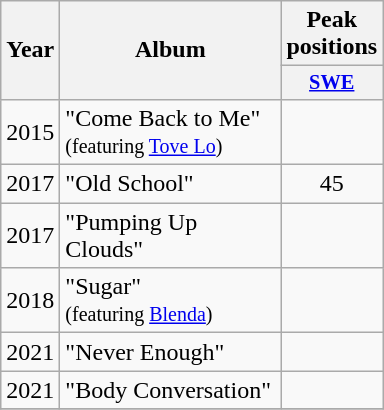<table class="wikitable">
<tr>
<th align="center" rowspan="2" width="10">Year</th>
<th align="center" rowspan="2" width="140">Album</th>
<th align="center" colspan="1" width="20">Peak positions</th>
</tr>
<tr>
<th scope="col" style="width:3em;font-size:85%;"><a href='#'>SWE</a><br></th>
</tr>
<tr>
<td style="text-align:center;">2015</td>
<td>"Come Back to Me"<br><small>(featuring <a href='#'>Tove Lo</a>)</small></td>
<td style="text-align:center;"></td>
</tr>
<tr>
<td style="text-align:center;">2017</td>
<td>"Old School"</td>
<td style="text-align:center;">45</td>
</tr>
<tr>
<td style="text-align:center;">2017</td>
<td>"Pumping Up Clouds"</td>
<td style="text-align:center;"></td>
</tr>
<tr>
<td style="text-align:center;">2018</td>
<td>"Sugar"<br><small>(featuring <a href='#'>Blenda</a>)</small></td>
<td style="text-align:center;"></td>
</tr>
<tr>
<td style="text-align:center;">2021</td>
<td>"Never Enough"</td>
<td style="text-align:center;"></td>
</tr>
<tr>
<td style="text-align:center;">2021</td>
<td>"Body Conversation"</td>
<td style="text-align:center;"></td>
</tr>
<tr>
</tr>
</table>
